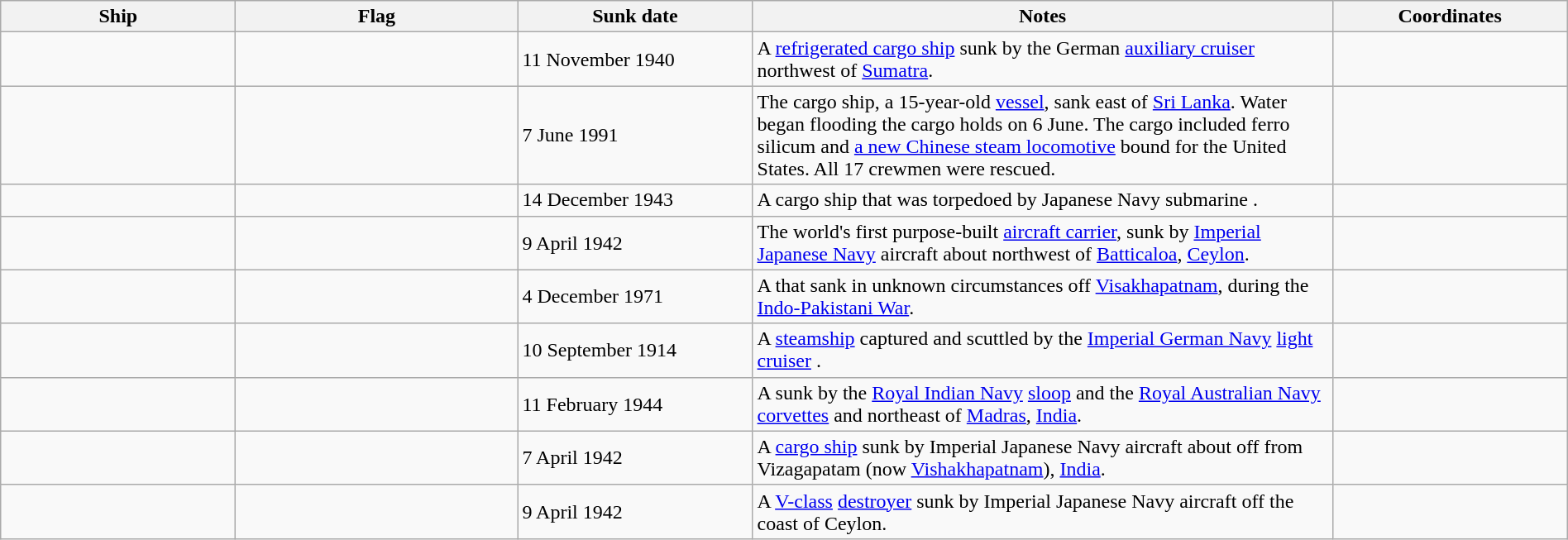<table class="wikitable sortable" style="width:100%" |>
<tr>
<th style="width:15%">Ship</th>
<th style="width:18%">Flag</th>
<th style="width:15%">Sunk date</th>
<th style="width:37%">Notes</th>
<th style="width:15%">Coordinates</th>
</tr>
<tr>
<td></td>
<td></td>
<td>11 November 1940</td>
<td>A <a href='#'>refrigerated cargo ship</a> sunk by the German <a href='#'>auxiliary cruiser</a>  northwest of <a href='#'>Sumatra</a>.</td>
<td></td>
</tr>
<tr>
<td></td>
<td></td>
<td>7 June 1991</td>
<td>The cargo ship, a 15-year-old <a href='#'>vessel</a>, sank east of <a href='#'>Sri Lanka</a>. Water began flooding the cargo holds on 6 June. The cargo included ferro silicum and <a href='#'>a new Chinese steam locomotive</a> bound for the United States. All 17 crewmen were rescued.</td>
<td></td>
</tr>
<tr>
<td></td>
<td></td>
<td>14 December 1943</td>
<td>A cargo ship that was torpedoed by Japanese Navy submarine .</td>
<td></td>
</tr>
<tr>
<td></td>
<td></td>
<td>9 April 1942</td>
<td>The world's first purpose-built <a href='#'>aircraft carrier</a>, sunk by <a href='#'>Imperial Japanese Navy</a> aircraft about  northwest of <a href='#'>Batticaloa</a>, <a href='#'>Ceylon</a>.</td>
<td></td>
</tr>
<tr>
<td></td>
<td></td>
<td>4 December 1971</td>
<td>A  that sank in unknown circumstances off <a href='#'>Visakhapatnam</a>, during the <a href='#'>Indo-Pakistani War</a>.</td>
<td></td>
</tr>
<tr>
<td></td>
<td></td>
<td>10 September 1914</td>
<td>A <a href='#'>steamship</a> captured and scuttled by the <a href='#'>Imperial German Navy</a> <a href='#'>light cruiser</a> .</td>
<td></td>
</tr>
<tr>
<td></td>
<td></td>
<td>11 February 1944</td>
<td>A  sunk by the <a href='#'>Royal Indian Navy</a> <a href='#'>sloop</a>  and the <a href='#'>Royal Australian Navy</a> <a href='#'>corvettes</a>  and   northeast of <a href='#'>Madras</a>, <a href='#'>India</a>.</td>
<td></td>
</tr>
<tr>
<td></td>
<td></td>
<td>7 April 1942</td>
<td>A <a href='#'>cargo ship</a> sunk by Imperial Japanese Navy aircraft about  off from Vizagapatam (now <a href='#'>Vishakhapatnam</a>), <a href='#'>India</a>.</td>
<td></td>
</tr>
<tr>
<td></td>
<td></td>
<td>9 April 1942</td>
<td>A <a href='#'>V-class</a> <a href='#'>destroyer</a> sunk by Imperial Japanese Navy aircraft off the coast of Ceylon.</td>
<td></td>
</tr>
</table>
